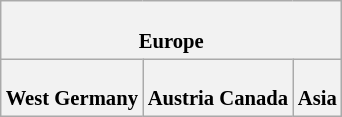<table class="wikitable plainrowheaders" style="background:#fff; font-size:86%; line-height:16px; border:grey solid 1px; border-collapse:collapse;">
<tr>
<th colspan="6"><br>Europe
</th>
</tr>
<tr>
<th colspan=2><br>West Germany
</th>
<th colspan=2><br>Austria

Canada
</th>
<th colspan=2><br>Asia
</th>
</tr>
</table>
